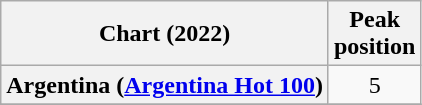<table class="wikitable sortable plainrowheaders" style="text-align:center">
<tr>
<th scope="col">Chart (2022)</th>
<th scope="col">Peak<br>position</th>
</tr>
<tr>
<th scope="row">Argentina (<a href='#'>Argentina Hot 100</a>)</th>
<td>5</td>
</tr>
<tr>
</tr>
</table>
